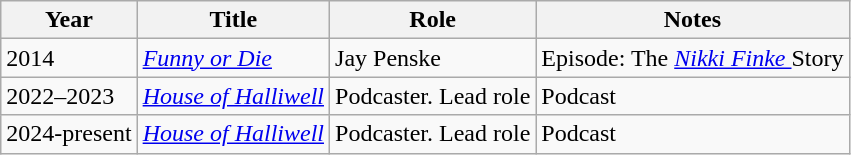<table class="wikitable sortable">
<tr>
<th>Year</th>
<th>Title</th>
<th>Role</th>
<th class="unsortable">Notes</th>
</tr>
<tr>
<td>2014</td>
<td><em> <a href='#'>Funny or Die</a></em></td>
<td>Jay Penske</td>
<td>Episode: The <em><a href='#'>Nikki Finke </a></em> Story</td>
</tr>
<tr>
<td>2022–2023</td>
<td><em><a href='#'>House of Halliwell</a></em></td>
<td>Podcaster. Lead role</td>
<td>Podcast</td>
</tr>
<tr>
<td>2024-present</td>
<td><em><a href='#'>House of Halliwell</a></em></td>
<td>Podcaster. Lead role</td>
<td>Podcast</td>
</tr>
</table>
